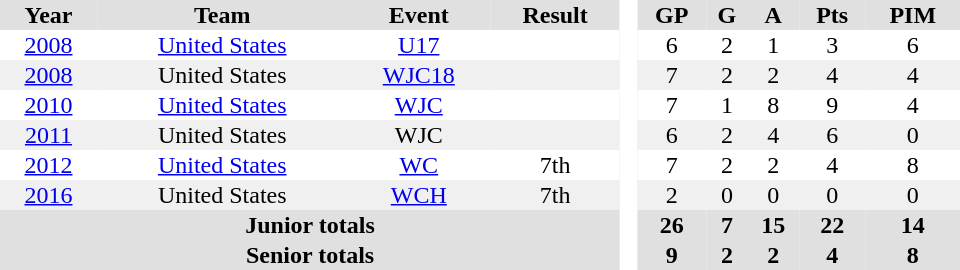<table border="0" cellpadding="1" cellspacing="0" style="text-align:center; width:40em;">
<tr bgcolor="#e0e0e0">
<th>Year</th>
<th>Team</th>
<th>Event</th>
<th>Result</th>
<th rowspan="99" bgcolor="#ffffff"> </th>
<th>GP</th>
<th>G</th>
<th>A</th>
<th>Pts</th>
<th>PIM</th>
</tr>
<tr>
<td><a href='#'>2008</a></td>
<td><a href='#'>United States</a></td>
<td><a href='#'>U17</a></td>
<td></td>
<td>6</td>
<td>2</td>
<td>1</td>
<td>3</td>
<td>6</td>
</tr>
<tr bgcolor="#f0f0f0">
<td><a href='#'>2008</a></td>
<td>United States</td>
<td><a href='#'>WJC18</a></td>
<td></td>
<td>7</td>
<td>2</td>
<td>2</td>
<td>4</td>
<td>4</td>
</tr>
<tr>
<td><a href='#'>2010</a></td>
<td><a href='#'>United States</a></td>
<td><a href='#'>WJC</a></td>
<td></td>
<td>7</td>
<td>1</td>
<td>8</td>
<td>9</td>
<td>4</td>
</tr>
<tr bgcolor="#f0f0f0">
<td><a href='#'>2011</a></td>
<td>United States</td>
<td>WJC</td>
<td></td>
<td>6</td>
<td>2</td>
<td>4</td>
<td>6</td>
<td>0</td>
</tr>
<tr>
<td><a href='#'>2012</a></td>
<td><a href='#'>United States</a></td>
<td><a href='#'>WC</a></td>
<td>7th</td>
<td>7</td>
<td>2</td>
<td>2</td>
<td>4</td>
<td>8</td>
</tr>
<tr style="background:#f0f0f0;">
<td><a href='#'>2016</a></td>
<td>United States</td>
<td><a href='#'>WCH</a></td>
<td>7th</td>
<td>2</td>
<td>0</td>
<td>0</td>
<td>0</td>
<td>0</td>
</tr>
<tr bgcolor="#e0e0e0">
<th colspan="4">Junior totals</th>
<th>26</th>
<th>7</th>
<th>15</th>
<th>22</th>
<th>14</th>
</tr>
<tr bgcolor="#e0e0e0">
<th colspan="4">Senior totals</th>
<th>9</th>
<th>2</th>
<th>2</th>
<th>4</th>
<th>8</th>
</tr>
</table>
